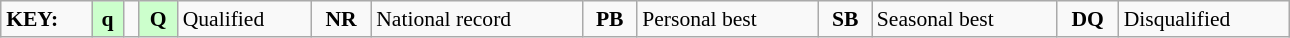<table class="wikitable" style="margin:0.5em auto; font-size:90%;position:relative;" width=68%>
<tr>
<td><strong>KEY:</strong></td>
<td bgcolor=ccffcc align=center><strong>q</strong></td>
<td></td>
<td bgcolor=ccffcc align=center><strong>Q</strong></td>
<td>Qualified</td>
<td align=center><strong>NR</strong></td>
<td>National record</td>
<td align=center><strong>PB</strong></td>
<td>Personal best</td>
<td align=center><strong>SB</strong></td>
<td>Seasonal best</td>
<td align=center><strong>DQ</strong></td>
<td>Disqualified</td>
</tr>
</table>
